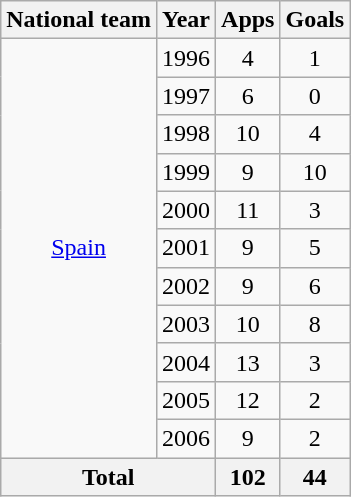<table class="wikitable sortable" style="text-align:center">
<tr>
<th>National team</th>
<th scope="col">Year</th>
<th scope="col">Apps</th>
<th scope="col">Goals</th>
</tr>
<tr>
<td rowspan="11"><a href='#'>Spain</a></td>
<td>1996</td>
<td>4</td>
<td>1</td>
</tr>
<tr>
<td>1997</td>
<td>6</td>
<td>0</td>
</tr>
<tr>
<td>1998</td>
<td>10</td>
<td>4</td>
</tr>
<tr>
<td>1999</td>
<td>9</td>
<td>10</td>
</tr>
<tr>
<td>2000</td>
<td>11</td>
<td>3</td>
</tr>
<tr>
<td>2001</td>
<td>9</td>
<td>5</td>
</tr>
<tr>
<td>2002</td>
<td>9</td>
<td>6</td>
</tr>
<tr>
<td>2003</td>
<td>10</td>
<td>8</td>
</tr>
<tr>
<td>2004</td>
<td>13</td>
<td>3</td>
</tr>
<tr>
<td>2005</td>
<td>12</td>
<td>2</td>
</tr>
<tr>
<td>2006</td>
<td>9</td>
<td>2</td>
</tr>
<tr>
<th colspan=2>Total</th>
<th>102</th>
<th>44</th>
</tr>
</table>
